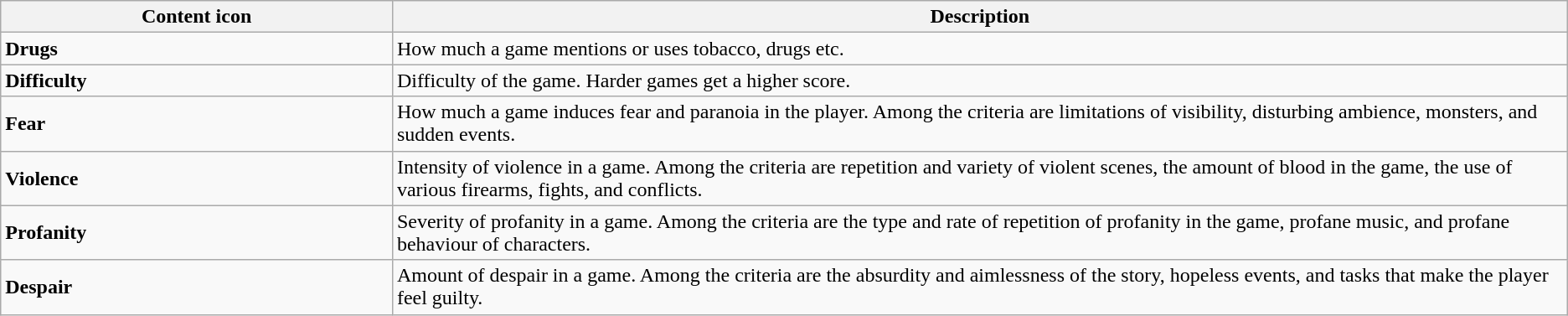<table class="wikitable">
<tr>
<th style="width:25%">Content icon</th>
<th style="width:75%">Description</th>
</tr>
<tr>
<td> <strong>Drugs</strong></td>
<td>How much a game mentions or uses tobacco, drugs etc.</td>
</tr>
<tr>
<td> <strong>Difficulty</strong></td>
<td>Difficulty of the game. Harder games get a higher score.</td>
</tr>
<tr>
<td> <strong>Fear</strong></td>
<td>How much a game induces fear and paranoia in the player. Among the criteria are limitations of visibility, disturbing ambience, monsters, and sudden events.</td>
</tr>
<tr>
<td> <strong>Violence</strong></td>
<td>Intensity of violence in a game. Among the criteria are repetition and variety of violent scenes, the amount of blood in the game, the use of various firearms, fights, and conflicts.</td>
</tr>
<tr>
<td> <strong>Profanity</strong></td>
<td>Severity of profanity in a game. Among the criteria are the type and rate of repetition of profanity in the game, profane music, and profane behaviour of characters.</td>
</tr>
<tr>
<td> <strong>Despair</strong></td>
<td>Amount of despair in a game. Among the criteria are the absurdity and aimlessness of the story, hopeless events, and tasks that make the player feel guilty.</td>
</tr>
</table>
